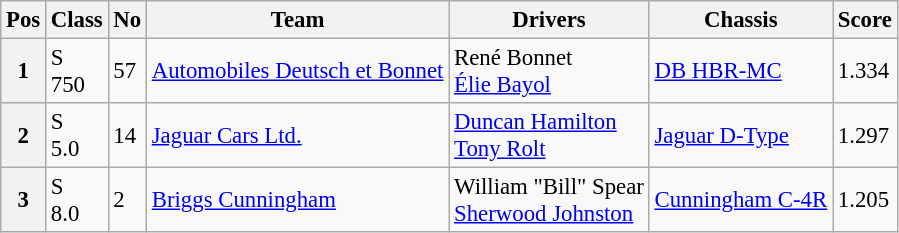<table class="wikitable" style="font-size: 95%;">
<tr>
<th>Pos</th>
<th>Class</th>
<th>No</th>
<th>Team</th>
<th>Drivers</th>
<th>Chassis</th>
<th>Score</th>
</tr>
<tr>
<th>1</th>
<td>S<br>750</td>
<td>57</td>
<td> <a href='#'>Automobiles Deutsch et Bonnet</a></td>
<td> René Bonnet<br> <a href='#'>Élie Bayol</a></td>
<td><a href='#'>DB HBR-MC</a></td>
<td>1.334</td>
</tr>
<tr>
<th>2</th>
<td>S<br>5.0</td>
<td>14</td>
<td> <a href='#'>Jaguar Cars Ltd.</a></td>
<td> <a href='#'>Duncan Hamilton</a><br> <a href='#'>Tony Rolt</a></td>
<td><a href='#'>Jaguar D-Type</a></td>
<td>1.297</td>
</tr>
<tr>
<th>3</th>
<td>S<br>8.0</td>
<td>2</td>
<td> <a href='#'>Briggs Cunningham</a></td>
<td> William "Bill" Spear<br> <a href='#'>Sherwood Johnston</a></td>
<td><a href='#'>Cunningham C-4R</a></td>
<td>1.205</td>
</tr>
</table>
